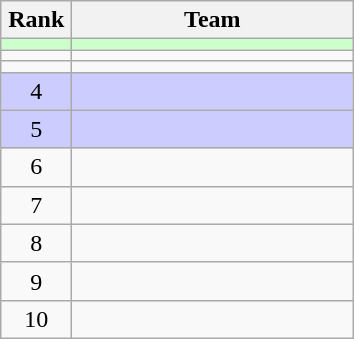<table class="wikitable" style="text-align: left;">
<tr>
<th width=40>Rank</th>
<th width=180>Team</th>
</tr>
<tr bgcolor=ccffcc>
<td align=center></td>
<td></td>
</tr>
<tr>
<td align=center></td>
<td></td>
</tr>
<tr>
<td align=center></td>
<td></td>
</tr>
<tr bgcolor=ccccff>
<td align=center>4</td>
<td></td>
</tr>
<tr bgcolor=ccccff>
<td align=center>5</td>
<td></td>
</tr>
<tr>
<td align=center>6</td>
<td></td>
</tr>
<tr>
<td align=center>7</td>
<td></td>
</tr>
<tr>
<td align=center>8</td>
<td></td>
</tr>
<tr>
<td align=center>9</td>
<td></td>
</tr>
<tr>
<td align=center>10</td>
<td></td>
</tr>
</table>
